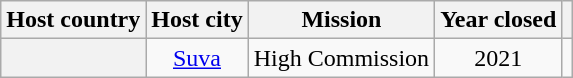<table class="wikitable plainrowheaders" style="text-align:center;">
<tr>
<th scope="col">Host country</th>
<th scope="col">Host city</th>
<th scope="col">Mission</th>
<th scope="col">Year closed</th>
<th scope="col"></th>
</tr>
<tr>
<th scope="row"></th>
<td><a href='#'>Suva</a></td>
<td>High Commission</td>
<td>2021</td>
<td></td>
</tr>
</table>
